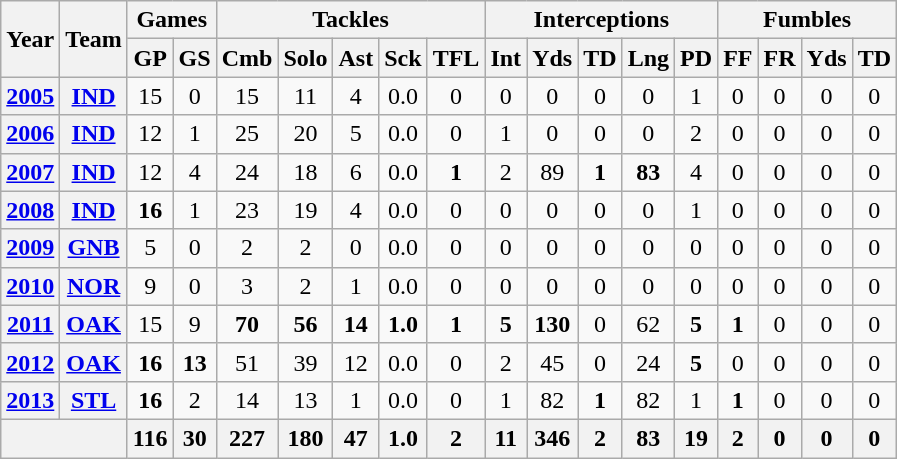<table class="wikitable" style="text-align:center">
<tr>
<th rowspan="2">Year</th>
<th rowspan="2">Team</th>
<th colspan="2">Games</th>
<th colspan="5">Tackles</th>
<th colspan="5">Interceptions</th>
<th colspan="4">Fumbles</th>
</tr>
<tr>
<th>GP</th>
<th>GS</th>
<th>Cmb</th>
<th>Solo</th>
<th>Ast</th>
<th>Sck</th>
<th>TFL</th>
<th>Int</th>
<th>Yds</th>
<th>TD</th>
<th>Lng</th>
<th>PD</th>
<th>FF</th>
<th>FR</th>
<th>Yds</th>
<th>TD</th>
</tr>
<tr>
<th><a href='#'>2005</a></th>
<th><a href='#'>IND</a></th>
<td>15</td>
<td>0</td>
<td>15</td>
<td>11</td>
<td>4</td>
<td>0.0</td>
<td>0</td>
<td>0</td>
<td>0</td>
<td>0</td>
<td>0</td>
<td>1</td>
<td>0</td>
<td>0</td>
<td>0</td>
<td>0</td>
</tr>
<tr>
<th><a href='#'>2006</a></th>
<th><a href='#'>IND</a></th>
<td>12</td>
<td>1</td>
<td>25</td>
<td>20</td>
<td>5</td>
<td>0.0</td>
<td>0</td>
<td>1</td>
<td>0</td>
<td>0</td>
<td>0</td>
<td>2</td>
<td>0</td>
<td>0</td>
<td>0</td>
<td>0</td>
</tr>
<tr>
<th><a href='#'>2007</a></th>
<th><a href='#'>IND</a></th>
<td>12</td>
<td>4</td>
<td>24</td>
<td>18</td>
<td>6</td>
<td>0.0</td>
<td><strong>1</strong></td>
<td>2</td>
<td>89</td>
<td><strong>1</strong></td>
<td><strong>83</strong></td>
<td>4</td>
<td>0</td>
<td>0</td>
<td>0</td>
<td>0</td>
</tr>
<tr>
<th><a href='#'>2008</a></th>
<th><a href='#'>IND</a></th>
<td><strong>16</strong></td>
<td>1</td>
<td>23</td>
<td>19</td>
<td>4</td>
<td>0.0</td>
<td>0</td>
<td>0</td>
<td>0</td>
<td>0</td>
<td>0</td>
<td>1</td>
<td>0</td>
<td>0</td>
<td>0</td>
<td>0</td>
</tr>
<tr>
<th><a href='#'>2009</a></th>
<th><a href='#'>GNB</a></th>
<td>5</td>
<td>0</td>
<td>2</td>
<td>2</td>
<td>0</td>
<td>0.0</td>
<td>0</td>
<td>0</td>
<td>0</td>
<td>0</td>
<td>0</td>
<td>0</td>
<td>0</td>
<td>0</td>
<td>0</td>
<td>0</td>
</tr>
<tr>
<th><a href='#'>2010</a></th>
<th><a href='#'>NOR</a></th>
<td>9</td>
<td>0</td>
<td>3</td>
<td>2</td>
<td>1</td>
<td>0.0</td>
<td>0</td>
<td>0</td>
<td>0</td>
<td>0</td>
<td>0</td>
<td>0</td>
<td>0</td>
<td>0</td>
<td>0</td>
<td>0</td>
</tr>
<tr>
<th><a href='#'>2011</a></th>
<th><a href='#'>OAK</a></th>
<td>15</td>
<td>9</td>
<td><strong>70</strong></td>
<td><strong>56</strong></td>
<td><strong>14</strong></td>
<td><strong>1.0</strong></td>
<td><strong>1</strong></td>
<td><strong>5</strong></td>
<td><strong>130</strong></td>
<td>0</td>
<td>62</td>
<td><strong>5</strong></td>
<td><strong>1</strong></td>
<td>0</td>
<td>0</td>
<td>0</td>
</tr>
<tr>
<th><a href='#'>2012</a></th>
<th><a href='#'>OAK</a></th>
<td><strong>16</strong></td>
<td><strong>13</strong></td>
<td>51</td>
<td>39</td>
<td>12</td>
<td>0.0</td>
<td>0</td>
<td>2</td>
<td>45</td>
<td>0</td>
<td>24</td>
<td><strong>5</strong></td>
<td>0</td>
<td>0</td>
<td>0</td>
<td>0</td>
</tr>
<tr>
<th><a href='#'>2013</a></th>
<th><a href='#'>STL</a></th>
<td><strong>16</strong></td>
<td>2</td>
<td>14</td>
<td>13</td>
<td>1</td>
<td>0.0</td>
<td>0</td>
<td>1</td>
<td>82</td>
<td><strong>1</strong></td>
<td>82</td>
<td>1</td>
<td><strong>1</strong></td>
<td>0</td>
<td>0</td>
<td>0</td>
</tr>
<tr>
<th colspan="2"></th>
<th>116</th>
<th>30</th>
<th>227</th>
<th>180</th>
<th>47</th>
<th>1.0</th>
<th>2</th>
<th>11</th>
<th>346</th>
<th>2</th>
<th>83</th>
<th>19</th>
<th>2</th>
<th>0</th>
<th>0</th>
<th>0</th>
</tr>
</table>
